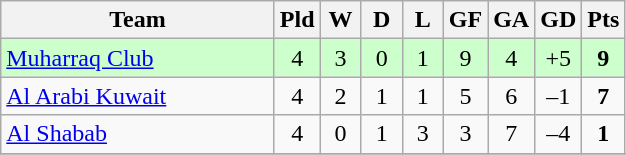<table class="wikitable" style="text-align: center;">
<tr>
<th width="175">Team</th>
<th width="20">Pld</th>
<th width="20">W</th>
<th width="20">D</th>
<th width="20">L</th>
<th width="20">GF</th>
<th width="20">GA</th>
<th width="20">GD</th>
<th width="20">Pts</th>
</tr>
<tr bgcolor=#ccffcc>
<td align=left> <a href='#'>Muharraq Club</a></td>
<td>4</td>
<td>3</td>
<td>0</td>
<td>1</td>
<td>9</td>
<td>4</td>
<td>+5</td>
<td><strong>9</strong></td>
</tr>
<tr>
<td align=left> <a href='#'>Al Arabi Kuwait</a></td>
<td>4</td>
<td>2</td>
<td>1</td>
<td>1</td>
<td>5</td>
<td>6</td>
<td>–1</td>
<td><strong>7</strong></td>
</tr>
<tr>
<td align=left> <a href='#'>Al Shabab</a></td>
<td>4</td>
<td>0</td>
<td>1</td>
<td>3</td>
<td>3</td>
<td>7</td>
<td>–4</td>
<td><strong>1</strong></td>
</tr>
<tr>
</tr>
</table>
